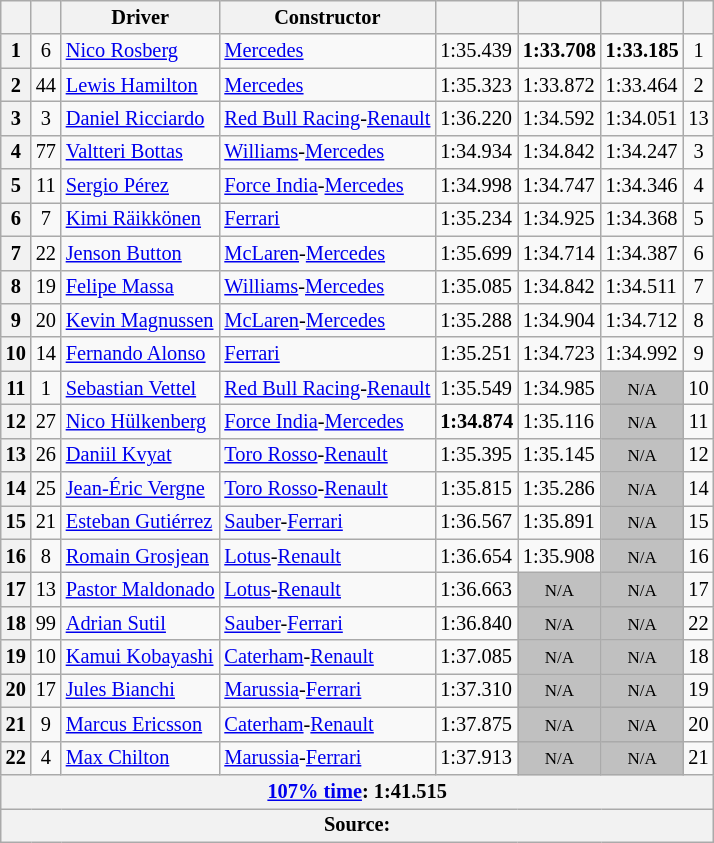<table class="wikitable sortable" style="font-size:85%">
<tr>
<th scope="col"></th>
<th scope="col"></th>
<th scope="col">Driver</th>
<th scope="col">Constructor</th>
<th scope="col"></th>
<th scope="col"></th>
<th scope="col"></th>
<th scope="col"></th>
</tr>
<tr>
<th scope="row">1</th>
<td align="center">6</td>
<td data-sort-value="ROS"> <a href='#'>Nico Rosberg</a></td>
<td><a href='#'>Mercedes</a></td>
<td>1:35.439</td>
<td><strong>1:33.708</strong></td>
<td><strong>1:33.185</strong></td>
<td align="center">1</td>
</tr>
<tr>
<th scope="row">2</th>
<td align="center">44</td>
<td data-sort-value="HAM"> <a href='#'>Lewis Hamilton</a></td>
<td><a href='#'>Mercedes</a></td>
<td>1:35.323</td>
<td>1:33.872</td>
<td>1:33.464</td>
<td align="center">2</td>
</tr>
<tr>
<th scope="row">3</th>
<td align="center">3</td>
<td data-sort-value="RIC"> <a href='#'>Daniel Ricciardo</a></td>
<td><a href='#'>Red Bull Racing</a>-<a href='#'>Renault</a></td>
<td>1:36.220</td>
<td>1:34.592</td>
<td>1:34.051</td>
<td align="center">13</td>
</tr>
<tr>
<th scope="row">4</th>
<td align="center">77</td>
<td data-sort-value="BOT"> <a href='#'>Valtteri Bottas</a></td>
<td><a href='#'>Williams</a>-<a href='#'>Mercedes</a></td>
<td>1:34.934</td>
<td>1:34.842</td>
<td>1:34.247</td>
<td align="center">3</td>
</tr>
<tr>
<th scope="row">5</th>
<td align="center">11</td>
<td data-sort-value="PER"> <a href='#'>Sergio Pérez</a></td>
<td><a href='#'>Force India</a>-<a href='#'>Mercedes</a></td>
<td>1:34.998</td>
<td>1:34.747</td>
<td>1:34.346</td>
<td align="center">4</td>
</tr>
<tr>
<th scope="row">6</th>
<td align="center">7</td>
<td data-sort-value="RAI"> <a href='#'>Kimi Räikkönen</a></td>
<td><a href='#'>Ferrari</a></td>
<td>1:35.234</td>
<td>1:34.925</td>
<td>1:34.368</td>
<td align="center">5</td>
</tr>
<tr>
<th scope="row">7</th>
<td align="center">22</td>
<td data-sort-value="BUT"> <a href='#'>Jenson Button</a></td>
<td><a href='#'>McLaren</a>-<a href='#'>Mercedes</a></td>
<td>1:35.699</td>
<td>1:34.714</td>
<td>1:34.387</td>
<td align="center">6</td>
</tr>
<tr>
<th scope="row">8</th>
<td align="center">19</td>
<td data-sort-value="MAS"> <a href='#'>Felipe Massa</a></td>
<td><a href='#'>Williams</a>-<a href='#'>Mercedes</a></td>
<td>1:35.085</td>
<td>1:34.842</td>
<td>1:34.511</td>
<td align="center">7</td>
</tr>
<tr>
<th scope="row">9</th>
<td align="center">20</td>
<td data-sort-value="MAG"> <a href='#'>Kevin Magnussen</a></td>
<td><a href='#'>McLaren</a>-<a href='#'>Mercedes</a></td>
<td>1:35.288</td>
<td>1:34.904</td>
<td>1:34.712</td>
<td align="center">8</td>
</tr>
<tr>
<th scope="row">10</th>
<td align="center">14</td>
<td data-sort-value="ALO"> <a href='#'>Fernando Alonso</a></td>
<td><a href='#'>Ferrari</a></td>
<td>1:35.251</td>
<td>1:34.723</td>
<td>1:34.992</td>
<td align="center">9</td>
</tr>
<tr>
<th scope="row">11</th>
<td align="center">1</td>
<td data-sort-value="VET"> <a href='#'>Sebastian Vettel</a></td>
<td><a href='#'>Red Bull Racing</a>-<a href='#'>Renault</a></td>
<td>1:35.549</td>
<td>1:34.985</td>
<td style="background: silver" align="center" data-sort-value="11"><small>N/A</small></td>
<td align="center">10</td>
</tr>
<tr>
<th scope="row">12</th>
<td align="center">27</td>
<td data-sort-value="HUL"> <a href='#'>Nico Hülkenberg</a></td>
<td><a href='#'>Force India</a>-<a href='#'>Mercedes</a></td>
<td><strong>1:34.874</strong></td>
<td>1:35.116</td>
<td style="background: silver" align="center" data-sort-value="12"><small>N/A</small></td>
<td align="center">11</td>
</tr>
<tr>
<th scope="row">13</th>
<td align="center">26</td>
<td data-sort-value="KVY"> <a href='#'>Daniil Kvyat</a></td>
<td><a href='#'>Toro Rosso</a>-<a href='#'>Renault</a></td>
<td>1:35.395</td>
<td>1:35.145</td>
<td style="background: silver" align="center" data-sort-value="13"><small>N/A</small></td>
<td align="center">12</td>
</tr>
<tr>
<th scope="row">14</th>
<td align="center">25</td>
<td data-sort-value="VER"> <a href='#'>Jean-Éric Vergne</a></td>
<td><a href='#'>Toro Rosso</a>-<a href='#'>Renault</a></td>
<td>1:35.815</td>
<td>1:35.286</td>
<td style="background: silver" align="center" data-sort-value="14"><small>N/A</small></td>
<td align="center">14</td>
</tr>
<tr>
<th scope="row">15</th>
<td align="center">21</td>
<td data-sort-value="GUT"> <a href='#'>Esteban Gutiérrez</a></td>
<td><a href='#'>Sauber</a>-<a href='#'>Ferrari</a></td>
<td>1:36.567</td>
<td>1:35.891</td>
<td style="background: silver" align="center" data-sort-value="15"><small>N/A</small></td>
<td align="center">15</td>
</tr>
<tr>
<th scope="row">16</th>
<td align="center">8</td>
<td data-sort-value="GRO"> <a href='#'>Romain Grosjean</a></td>
<td><a href='#'>Lotus</a>-<a href='#'>Renault</a></td>
<td>1:36.654</td>
<td>1:35.908</td>
<td style="background: silver" align="center" data-sort-value="16"><small>N/A</small></td>
<td align="center">16</td>
</tr>
<tr>
<th scope="row">17</th>
<td align="center">13</td>
<td data-sort-value="MAL"> <a href='#'>Pastor Maldonado</a></td>
<td><a href='#'>Lotus</a>-<a href='#'>Renault</a></td>
<td>1:36.663</td>
<td style="background: silver" align="center" data-sort-value="17"><small>N/A</small></td>
<td style="background: silver" align="center" data-sort-value="17"><small>N/A</small></td>
<td align="center">17</td>
</tr>
<tr>
<th scope="row">18</th>
<td align="center">99</td>
<td data-sort-value="SUT"> <a href='#'>Adrian Sutil</a></td>
<td><a href='#'>Sauber</a>-<a href='#'>Ferrari</a></td>
<td>1:36.840</td>
<td style="background: silver" align="center" data-sort-value="18"><small>N/A</small></td>
<td style="background: silver" align="center" data-sort-value="18"><small>N/A</small></td>
<td align="center">22</td>
</tr>
<tr>
<th scope="row">19</th>
<td align="center">10</td>
<td data-sort-value="KOB"> <a href='#'>Kamui Kobayashi</a></td>
<td><a href='#'>Caterham</a>-<a href='#'>Renault</a></td>
<td>1:37.085</td>
<td style="background: silver" align="center" data-sort-value="19"><small>N/A</small></td>
<td style="background: silver" align="center" data-sort-value="19"><small>N/A</small></td>
<td align="center">18</td>
</tr>
<tr>
<th scope="row">20</th>
<td align="center">17</td>
<td data-sort-value="BIA"> <a href='#'>Jules Bianchi</a></td>
<td><a href='#'>Marussia</a>-<a href='#'>Ferrari</a></td>
<td>1:37.310</td>
<td style="background: silver" align="center" data-sort-value="20"><small>N/A</small></td>
<td style="background: silver" align="center" data-sort-value="20"><small>N/A</small></td>
<td align="center">19</td>
</tr>
<tr>
<th scope="row">21</th>
<td align="center">9</td>
<td data-sort-value="ERI"> <a href='#'>Marcus Ericsson</a></td>
<td><a href='#'>Caterham</a>-<a href='#'>Renault</a></td>
<td>1:37.875</td>
<td style="background: silver" align="center" data-sort-value="21"><small>N/A</small></td>
<td style="background: silver" align="center" data-sort-value="21"><small>N/A</small></td>
<td align="center">20</td>
</tr>
<tr>
<th scope="row">22</th>
<td align="center">4</td>
<td data-sort-value="CHI"> <a href='#'>Max Chilton</a></td>
<td><a href='#'>Marussia</a>-<a href='#'>Ferrari</a></td>
<td>1:37.913</td>
<td style="background: silver" align="center" data-sort-value="22"><small>N/A</small></td>
<td style="background: silver" align="center" data-sort-value="22"><small>N/A</small></td>
<td align="center">21</td>
</tr>
<tr class="sortbottom">
<th colspan=8><a href='#'>107% time</a>: 1:41.515</th>
</tr>
<tr class="sortbottom">
<th colspan=8>Source:</th>
</tr>
</table>
